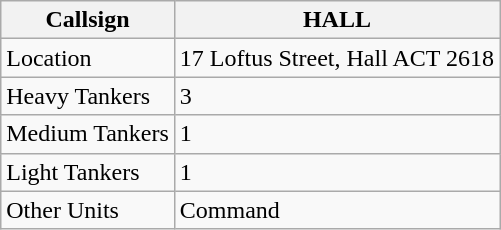<table class="wikitable mw-collapsible">
<tr>
<th>Callsign</th>
<th>HALL</th>
</tr>
<tr>
<td>Location</td>
<td>17 Loftus Street, Hall ACT 2618</td>
</tr>
<tr>
<td>Heavy Tankers</td>
<td>3</td>
</tr>
<tr>
<td>Medium Tankers</td>
<td>1</td>
</tr>
<tr>
<td>Light Tankers</td>
<td>1</td>
</tr>
<tr>
<td>Other Units</td>
<td>Command</td>
</tr>
</table>
